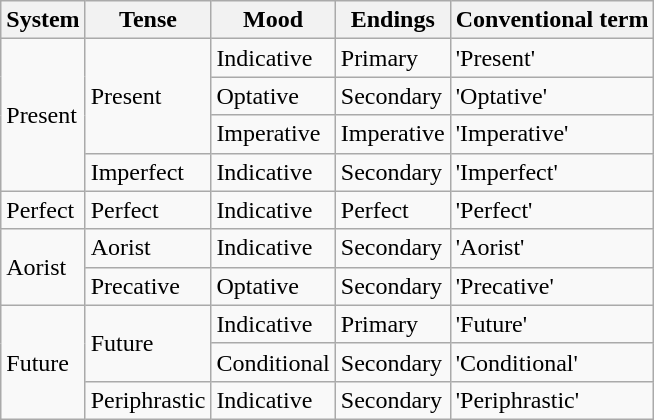<table class="wikitable">
<tr>
<th>System</th>
<th>Tense</th>
<th>Mood</th>
<th>Endings</th>
<th>Conventional term</th>
</tr>
<tr>
<td rowspan='4'>Present</td>
<td rowspan='3'>Present</td>
<td>Indicative</td>
<td>Primary</td>
<td>'Present' </td>
</tr>
<tr>
<td>Optative</td>
<td>Secondary</td>
<td>'Optative' </td>
</tr>
<tr>
<td>Imperative</td>
<td>Imperative</td>
<td>'Imperative' </td>
</tr>
<tr>
<td>Imperfect</td>
<td>Indicative</td>
<td>Secondary</td>
<td>'Imperfect' </td>
</tr>
<tr>
<td>Perfect</td>
<td>Perfect</td>
<td>Indicative</td>
<td>Perfect</td>
<td>'Perfect' </td>
</tr>
<tr>
<td rowspan='2'>Aorist</td>
<td>Aorist</td>
<td>Indicative</td>
<td>Secondary</td>
<td>'Aorist' </td>
</tr>
<tr>
<td>Precative</td>
<td>Optative</td>
<td>Secondary</td>
<td>'Precative'</td>
</tr>
<tr>
<td rowspan='3'>Future</td>
<td rowspan='2'>Future</td>
<td>Indicative</td>
<td>Primary</td>
<td>'Future' </td>
</tr>
<tr>
<td>Conditional</td>
<td>Secondary</td>
<td>'Conditional' </td>
</tr>
<tr>
<td>Periphrastic</td>
<td>Indicative</td>
<td>Secondary</td>
<td>'Periphrastic' </td>
</tr>
</table>
